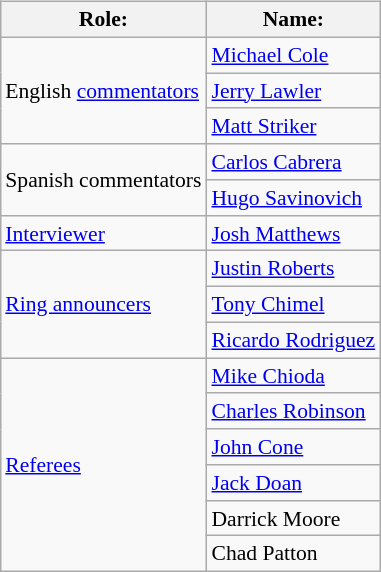<table class=wikitable style="font-size:90%; margin: 0.5em 0 0.5em 1em; float: right; clear: right;">
<tr>
<th>Role:</th>
<th>Name:</th>
</tr>
<tr>
<td rowspan=3>English <a href='#'>commentators</a></td>
<td><a href='#'>Michael Cole</a></td>
</tr>
<tr>
<td><a href='#'>Jerry Lawler</a></td>
</tr>
<tr>
<td><a href='#'>Matt Striker</a></td>
</tr>
<tr>
<td rowspan=2>Spanish commentators</td>
<td><a href='#'>Carlos Cabrera</a></td>
</tr>
<tr>
<td><a href='#'>Hugo Savinovich</a></td>
</tr>
<tr>
<td><a href='#'>Interviewer</a></td>
<td><a href='#'>Josh Matthews</a></td>
</tr>
<tr>
<td rowspan=3><a href='#'>Ring announcers</a></td>
<td><a href='#'>Justin Roberts</a></td>
</tr>
<tr>
<td><a href='#'>Tony Chimel</a></td>
</tr>
<tr>
<td><a href='#'>Ricardo Rodriguez</a></td>
</tr>
<tr>
<td rowspan=6><a href='#'>Referees</a></td>
<td><a href='#'>Mike Chioda</a></td>
</tr>
<tr>
<td><a href='#'>Charles Robinson</a></td>
</tr>
<tr>
<td><a href='#'>John Cone</a></td>
</tr>
<tr>
<td><a href='#'>Jack Doan</a></td>
</tr>
<tr>
<td>Darrick Moore</td>
</tr>
<tr>
<td>Chad Patton</td>
</tr>
</table>
